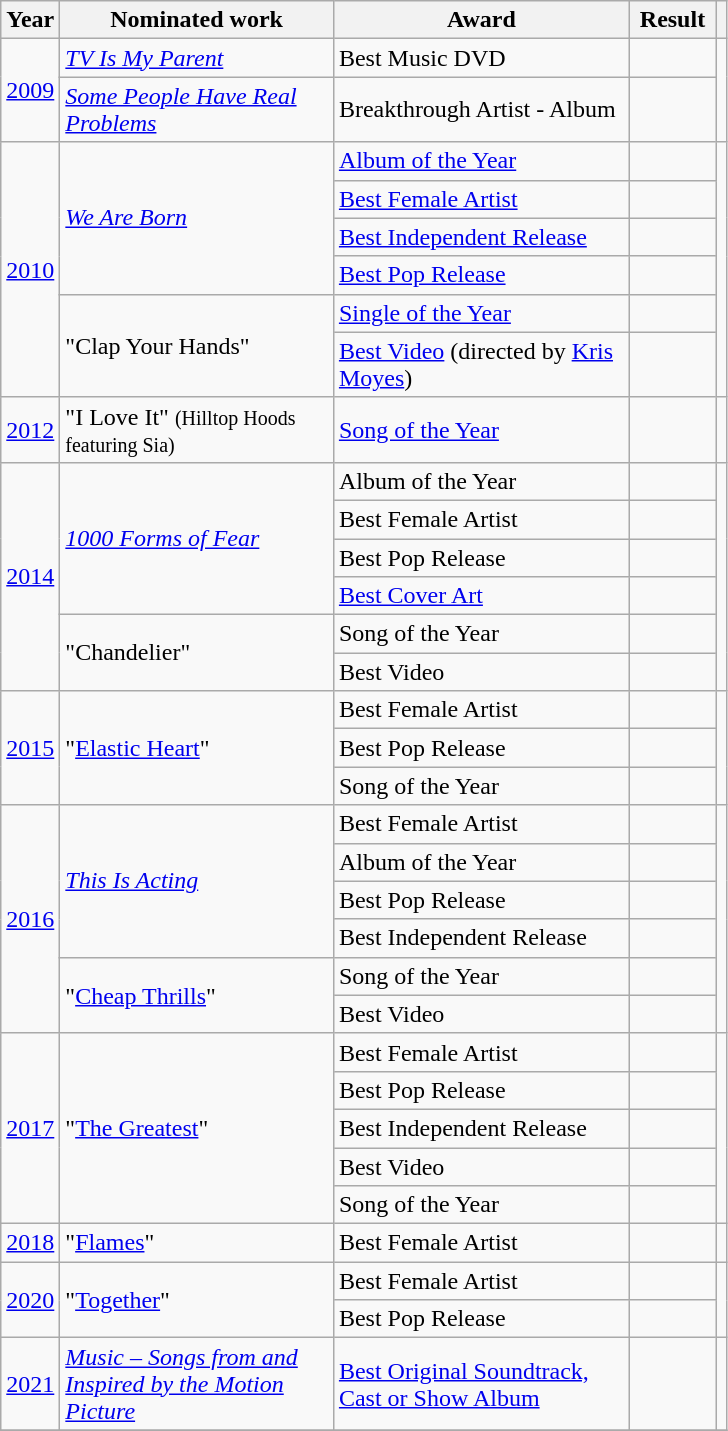<table class="wikitable">
<tr>
<th>Year</th>
<th width="175">Nominated work</th>
<th width="190">Award</th>
<th width="50">Result</th>
<th></th>
</tr>
<tr>
<td rowspan="2"><a href='#'>2009</a></td>
<td><em><a href='#'>TV Is My Parent</a></em></td>
<td>Best Music DVD</td>
<td></td>
<td style="text-align:center;" rowspan="2"></td>
</tr>
<tr>
<td><em><a href='#'>Some People Have Real Problems</a></em></td>
<td>Breakthrough Artist - Album</td>
<td></td>
</tr>
<tr>
<td rowspan="6"><a href='#'>2010</a></td>
<td rowspan="4"><em><a href='#'>We Are Born</a></em></td>
<td><a href='#'>Album of the Year</a></td>
<td></td>
<td style="text-align:center;" rowspan="6"></td>
</tr>
<tr>
<td><a href='#'>Best Female Artist</a></td>
<td></td>
</tr>
<tr>
<td><a href='#'>Best Independent Release</a></td>
<td></td>
</tr>
<tr>
<td><a href='#'>Best Pop Release</a></td>
<td></td>
</tr>
<tr>
<td rowspan="2">"Clap Your Hands"</td>
<td><a href='#'>Single of the Year</a></td>
<td></td>
</tr>
<tr>
<td><a href='#'>Best Video</a> (directed by <a href='#'>Kris Moyes</a>)</td>
<td></td>
</tr>
<tr>
<td><a href='#'>2012</a></td>
<td>"I Love It" <small>(Hilltop Hoods featuring Sia)</small></td>
<td><a href='#'>Song of the Year</a></td>
<td></td>
<td style="text-align:center;"></td>
</tr>
<tr>
<td rowspan="6"><a href='#'>2014</a></td>
<td rowspan="4"><em><a href='#'>1000 Forms of Fear</a></em></td>
<td>Album of the Year</td>
<td></td>
<td style="text-align:center;" rowspan="6"></td>
</tr>
<tr>
<td>Best Female Artist</td>
<td></td>
</tr>
<tr>
<td>Best Pop Release</td>
<td></td>
</tr>
<tr>
<td><a href='#'>Best Cover Art</a></td>
<td></td>
</tr>
<tr>
<td rowspan="2">"Chandelier"</td>
<td>Song of the Year</td>
<td></td>
</tr>
<tr>
<td>Best Video</td>
<td></td>
</tr>
<tr>
<td rowspan="3"><a href='#'>2015</a></td>
<td rowspan="3">"<a href='#'>Elastic Heart</a>"</td>
<td>Best Female Artist</td>
<td></td>
<td style="text-align:center;" rowspan="3"></td>
</tr>
<tr>
<td>Best Pop Release</td>
<td></td>
</tr>
<tr>
<td>Song of the Year</td>
<td></td>
</tr>
<tr>
<td rowspan="6"><a href='#'>2016</a></td>
<td rowspan="4"><em><a href='#'>This Is Acting</a></em></td>
<td>Best Female Artist</td>
<td></td>
<td style="text-align:center;" rowspan="6"></td>
</tr>
<tr>
<td>Album of the Year</td>
<td></td>
</tr>
<tr>
<td>Best Pop Release</td>
<td></td>
</tr>
<tr>
<td>Best Independent Release</td>
<td></td>
</tr>
<tr>
<td rowspan="2">"<a href='#'>Cheap Thrills</a>"</td>
<td>Song of the Year</td>
<td></td>
</tr>
<tr>
<td>Best Video</td>
<td></td>
</tr>
<tr>
<td rowspan="5"><a href='#'>2017</a></td>
<td rowspan="5">"<a href='#'>The Greatest</a>"</td>
<td>Best Female Artist</td>
<td></td>
<td style="text-align:center;" rowspan="5"></td>
</tr>
<tr>
<td>Best Pop Release</td>
<td></td>
</tr>
<tr>
<td>Best Independent Release</td>
<td></td>
</tr>
<tr>
<td>Best Video</td>
<td></td>
</tr>
<tr>
<td>Song of the Year</td>
<td></td>
</tr>
<tr>
<td rowspan="1"><a href='#'>2018</a></td>
<td rowspan="1">"<a href='#'>Flames</a>"</td>
<td>Best Female Artist</td>
<td></td>
<td style="text-align:center;" rowspan="1"></td>
</tr>
<tr>
<td rowspan="2"><a href='#'>2020</a></td>
<td rowspan="2">"<a href='#'>Together</a>"</td>
<td>Best Female Artist</td>
<td></td>
<td style="text-align:center;" rowspan="2"></td>
</tr>
<tr>
<td>Best Pop Release</td>
<td></td>
</tr>
<tr>
<td><a href='#'>2021</a></td>
<td><em><a href='#'>Music – Songs from and Inspired by the Motion Picture</a></em></td>
<td><a href='#'>Best Original Soundtrack, Cast or Show Album</a></td>
<td></td>
<td style="text-align:center;"></td>
</tr>
<tr>
</tr>
</table>
